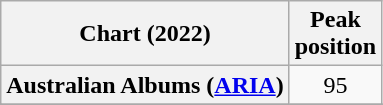<table class="wikitable sortable plainrowheaders" style="text-align:center">
<tr>
<th scope="col">Chart (2022)</th>
<th scope="col">Peak<br>position</th>
</tr>
<tr>
<th scope="row">Australian Albums (<a href='#'>ARIA</a>)</th>
<td>95</td>
</tr>
<tr>
</tr>
<tr>
</tr>
<tr>
</tr>
</table>
